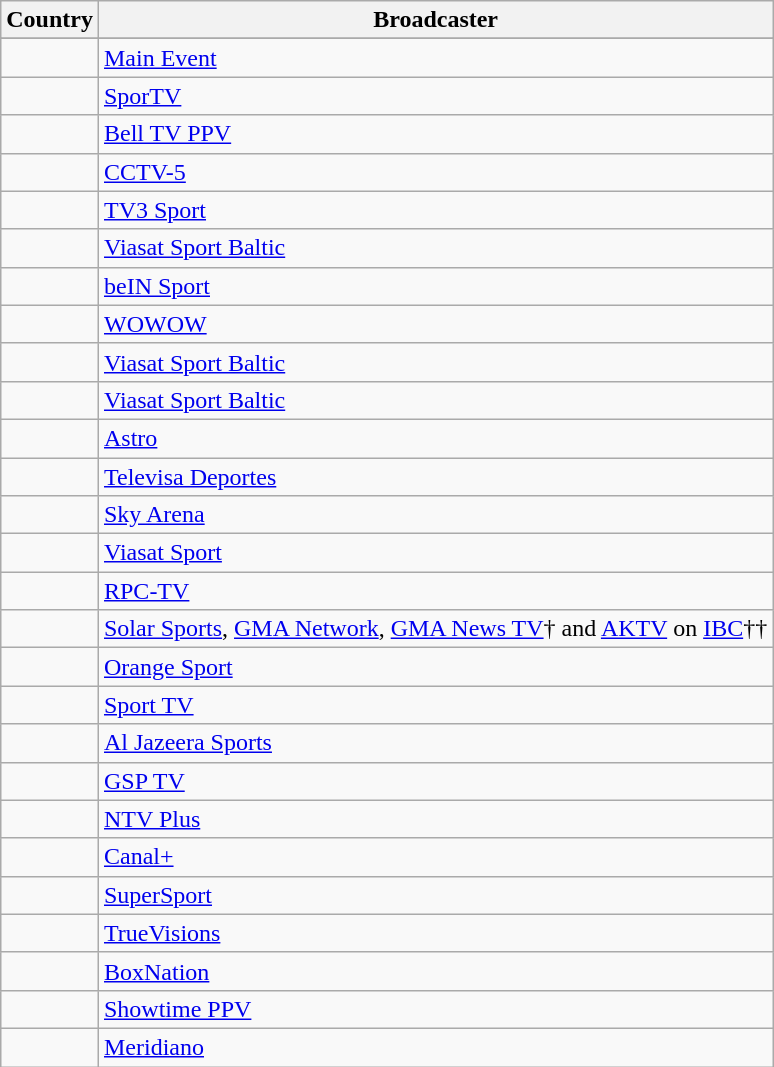<table class="wikitable">
<tr>
<th align=center>Country</th>
<th align=center>Broadcaster</th>
</tr>
<tr>
</tr>
<tr>
<td></td>
<td><a href='#'>Main Event</a></td>
</tr>
<tr>
<td></td>
<td><a href='#'>SporTV</a></td>
</tr>
<tr>
<td></td>
<td><a href='#'>Bell TV PPV</a></td>
</tr>
<tr>
<td></td>
<td><a href='#'>CCTV-5</a></td>
</tr>
<tr>
<td></td>
<td><a href='#'>TV3 Sport</a></td>
</tr>
<tr>
<td></td>
<td><a href='#'>Viasat Sport Baltic</a></td>
</tr>
<tr>
<td></td>
<td><a href='#'>beIN Sport</a></td>
</tr>
<tr>
<td></td>
<td><a href='#'>WOWOW</a></td>
</tr>
<tr>
<td></td>
<td><a href='#'>Viasat Sport Baltic</a></td>
</tr>
<tr>
<td></td>
<td><a href='#'>Viasat Sport Baltic</a></td>
</tr>
<tr>
<td></td>
<td><a href='#'>Astro</a></td>
</tr>
<tr>
<td></td>
<td><a href='#'>Televisa Deportes</a></td>
</tr>
<tr>
<td></td>
<td><a href='#'>Sky Arena</a></td>
</tr>
<tr>
<td></td>
<td><a href='#'>Viasat Sport</a></td>
</tr>
<tr>
<td></td>
<td><a href='#'>RPC-TV</a></td>
</tr>
<tr>
<td></td>
<td><a href='#'>Solar Sports</a>, <a href='#'>GMA Network</a>, <a href='#'>GMA News TV</a>† and <a href='#'>AKTV</a> on <a href='#'>IBC</a>††</td>
</tr>
<tr>
<td></td>
<td><a href='#'>Orange Sport</a></td>
</tr>
<tr>
<td></td>
<td><a href='#'>Sport TV</a></td>
</tr>
<tr>
<td></td>
<td><a href='#'>Al Jazeera Sports</a></td>
</tr>
<tr>
<td></td>
<td><a href='#'>GSP TV</a></td>
</tr>
<tr>
<td></td>
<td><a href='#'>NTV Plus</a></td>
</tr>
<tr>
<td></td>
<td><a href='#'>Canal+</a></td>
</tr>
<tr>
<td></td>
<td><a href='#'>SuperSport</a></td>
</tr>
<tr>
<td></td>
<td><a href='#'>TrueVisions</a></td>
</tr>
<tr>
<td></td>
<td><a href='#'>BoxNation</a></td>
</tr>
<tr>
<td></td>
<td><a href='#'>Showtime PPV</a></td>
</tr>
<tr>
<td></td>
<td><a href='#'>Meridiano</a></td>
</tr>
</table>
